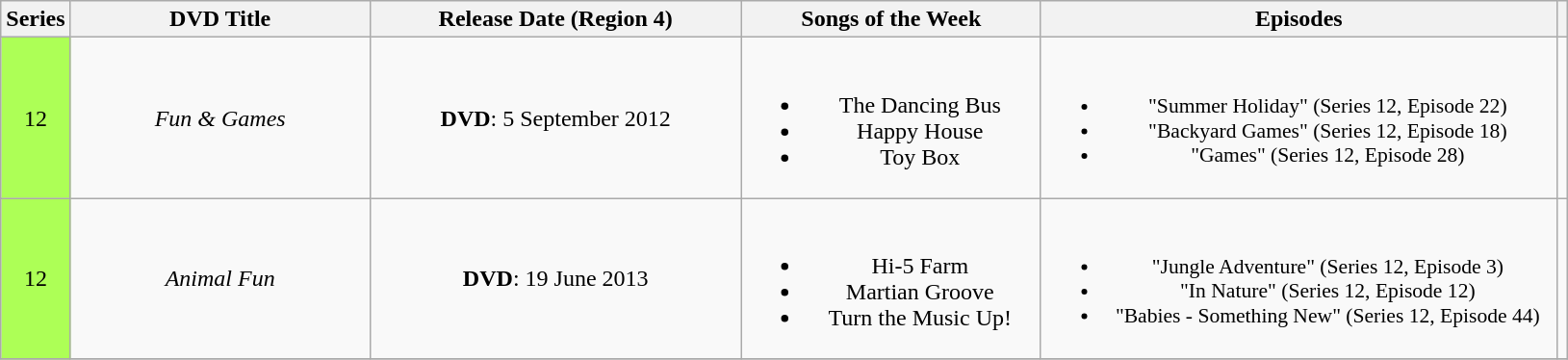<table class="wikitable">
<tr>
<th>Series</th>
<th style="width: 200px;">DVD Title</th>
<th style="width: 250px;">Release Date (Region 4)</th>
<th style="width: 200px;">Songs of the Week</th>
<th style="width: 350px;">Episodes</th>
<th scope="col" class="unsortable"></th>
</tr>
<tr>
<td style="background:#ADFF56; height:10px; text-align:center">12</td>
<td style="text-align:center"><em>Fun & Games</em></td>
<td style="text-align:center"><strong>DVD</strong>: 5 September 2012</td>
<td style="text-align:center"><br><ul><li>The Dancing Bus</li><li>Happy House</li><li>Toy Box</li></ul></td>
<td style="text-align:center; font-size: 90%;"><br><ul><li>"Summer Holiday" (Series 12, Episode 22)</li><li>"Backyard Games" (Series 12, Episode 18)</li><li>"Games" (Series 12, Episode 28)</li></ul></td>
<td style="text-align:center;"></td>
</tr>
<tr>
<td style="background:#ADFF56; height:10px; text-align:center">12</td>
<td style="text-align:center"><em>Animal Fun</em></td>
<td style="text-align:center"><strong>DVD</strong>: 19 June 2013</td>
<td style="text-align:center"><br><ul><li>Hi-5 Farm</li><li>Martian Groove</li><li>Turn the Music Up!</li></ul></td>
<td style="text-align:center; font-size: 90%;"><br><ul><li>"Jungle Adventure" (Series 12, Episode 3)</li><li>"In Nature" (Series 12, Episode 12)</li><li>"Babies - Something New" (Series 12, Episode 44)</li></ul></td>
<td style="text-align:center;"></td>
</tr>
<tr>
</tr>
</table>
